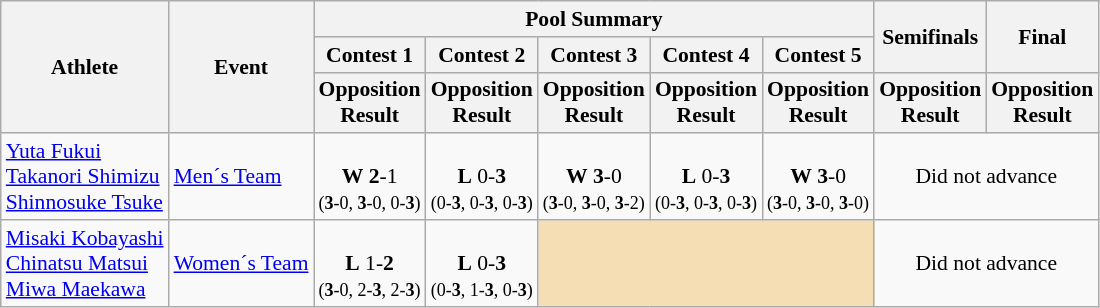<table class="wikitable" border="1" style="font-size:90%">
<tr>
<th rowspan=3>Athlete</th>
<th rowspan=3>Event</th>
<th colspan=5>Pool Summary</th>
<th rowspan=2>Semifinals</th>
<th rowspan=2>Final</th>
</tr>
<tr>
<th>Contest 1</th>
<th>Contest 2</th>
<th>Contest 3</th>
<th>Contest 4</th>
<th>Contest 5</th>
</tr>
<tr>
<th>Opposition<br>Result</th>
<th>Opposition<br>Result</th>
<th>Opposition<br>Result</th>
<th>Opposition<br>Result</th>
<th>Opposition<br>Result</th>
<th>Opposition<br>Result</th>
<th>Opposition<br>Result</th>
</tr>
<tr>
<td><a href='#'>Yuta Fukui</a><br><a href='#'>Takanori Shimizu</a><br><a href='#'>Shinnosuke Tsuke</a></td>
<td><a href='#'>Men´s Team</a></td>
<td align=center><br><strong>W</strong> <strong>2</strong>-1<br><small>(<strong>3</strong>-0, <strong>3</strong>-0, 0-<strong>3</strong>)</small></td>
<td align=center><br><strong>L</strong> 0-<strong>3</strong><br><small>(0-<strong>3</strong>, 0-<strong>3</strong>, 0-<strong>3</strong>)</small></td>
<td align=center><br><strong>W</strong> <strong>3</strong>-0<br><small>(<strong>3</strong>-0, <strong>3</strong>-0, <strong>3</strong>-2)</small></td>
<td align=center><br><strong>L</strong> 0-<strong>3</strong><br><small>(0-<strong>3</strong>, 0-<strong>3</strong>, 0-<strong>3</strong>)</small></td>
<td align=center><br><strong>W</strong> <strong>3</strong>-0<br><small>(<strong>3</strong>-0, <strong>3</strong>-0, <strong>3</strong>-0)</small></td>
<td align=center colspan="7">Did not advance</td>
</tr>
<tr>
<td><a href='#'>Misaki Kobayashi</a><br><a href='#'>Chinatsu Matsui</a><br><a href='#'>Miwa Maekawa</a></td>
<td><a href='#'>Women´s Team</a></td>
<td align=center><br><strong>L</strong> 1-<strong>2</strong><br><small>(<strong>3</strong>-0, 2-<strong>3</strong>, 2-<strong>3</strong>)</small></td>
<td align=center><br><strong>L</strong> 0-<strong>3</strong><br><small>(0-<strong>3</strong>, 1-<strong>3</strong>, 0-<strong>3</strong>)</small></td>
<td align=center bgcolor=wheat colspan=3></td>
<td align=center colspan="7">Did not advance</td>
</tr>
</table>
